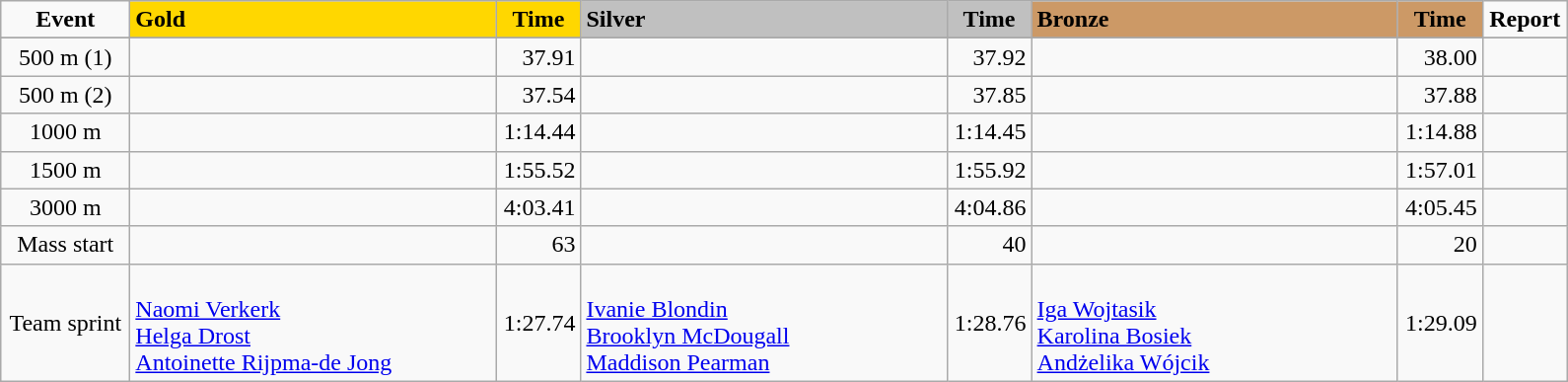<table class="wikitable">
<tr>
<td width="80" align="center"><strong>Event</strong></td>
<td width="240" bgcolor="gold"><strong>Gold</strong></td>
<td width="50" bgcolor="gold" align="center"><strong>Time</strong></td>
<td width="240" bgcolor="silver"><strong>Silver</strong></td>
<td width="50" bgcolor="silver" align="center"><strong>Time</strong></td>
<td width="240" bgcolor="#CC9966"><strong>Bronze</strong></td>
<td width="50" bgcolor="#CC9966" align="center"><strong>Time</strong></td>
<td width="50" align="center"><strong>Report</strong></td>
</tr>
<tr bgcolor="#cccccc">
</tr>
<tr>
<td align="center">500 m (1)</td>
<td></td>
<td align="right">37.91</td>
<td></td>
<td align="right">37.92</td>
<td></td>
<td align="right">38.00</td>
<td align="center"></td>
</tr>
<tr>
<td align="center">500 m (2)</td>
<td></td>
<td align="right">37.54</td>
<td></td>
<td align="right">37.85</td>
<td></td>
<td align="right">37.88</td>
<td align="center"></td>
</tr>
<tr>
<td align="center">1000 m</td>
<td></td>
<td align="right">1:14.44</td>
<td></td>
<td align="right">1:14.45</td>
<td></td>
<td align="right">1:14.88</td>
<td align="center"></td>
</tr>
<tr>
<td align="center">1500 m</td>
<td></td>
<td align="right">1:55.52</td>
<td></td>
<td align="right">1:55.92</td>
<td></td>
<td align="right">1:57.01</td>
<td align="center"></td>
</tr>
<tr>
<td align="center">3000 m</td>
<td></td>
<td align="right">4:03.41</td>
<td></td>
<td align="right">4:04.86</td>
<td></td>
<td align="right">4:05.45</td>
<td align="center"></td>
</tr>
<tr>
<td align="center">Mass start</td>
<td></td>
<td align="right">63</td>
<td></td>
<td align="right">40</td>
<td></td>
<td align="right">20</td>
<td align="center"></td>
</tr>
<tr>
<td align="center">Team sprint</td>
<td><br><a href='#'>Naomi Verkerk</a><br><a href='#'>Helga Drost</a><br><a href='#'>Antoinette Rijpma-de Jong</a></td>
<td align="right">1:27.74</td>
<td><br><a href='#'>Ivanie Blondin</a><br><a href='#'>Brooklyn McDougall</a><br><a href='#'>Maddison Pearman</a></td>
<td align="right">1:28.76</td>
<td><br><a href='#'>Iga Wojtasik</a><br><a href='#'>Karolina Bosiek</a><br><a href='#'>Andżelika Wójcik</a></td>
<td align="right">1:29.09</td>
<td align="center"></td>
</tr>
</table>
